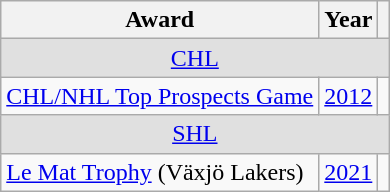<table class="wikitable">
<tr>
<th>Award</th>
<th>Year</th>
<th></th>
</tr>
<tr ALIGN="center" bgcolor="#e0e0e0">
<td colspan="3"><a href='#'>CHL</a></td>
</tr>
<tr>
<td><a href='#'>CHL/NHL Top Prospects Game</a></td>
<td><a href='#'>2012</a></td>
<td></td>
</tr>
<tr ALIGN="center" bgcolor="#e0e0e0">
<td colspan="3"><a href='#'>SHL</a></td>
</tr>
<tr>
<td><a href='#'>Le Mat Trophy</a> (Växjö Lakers)</td>
<td><a href='#'>2021</a></td>
<td></td>
</tr>
</table>
